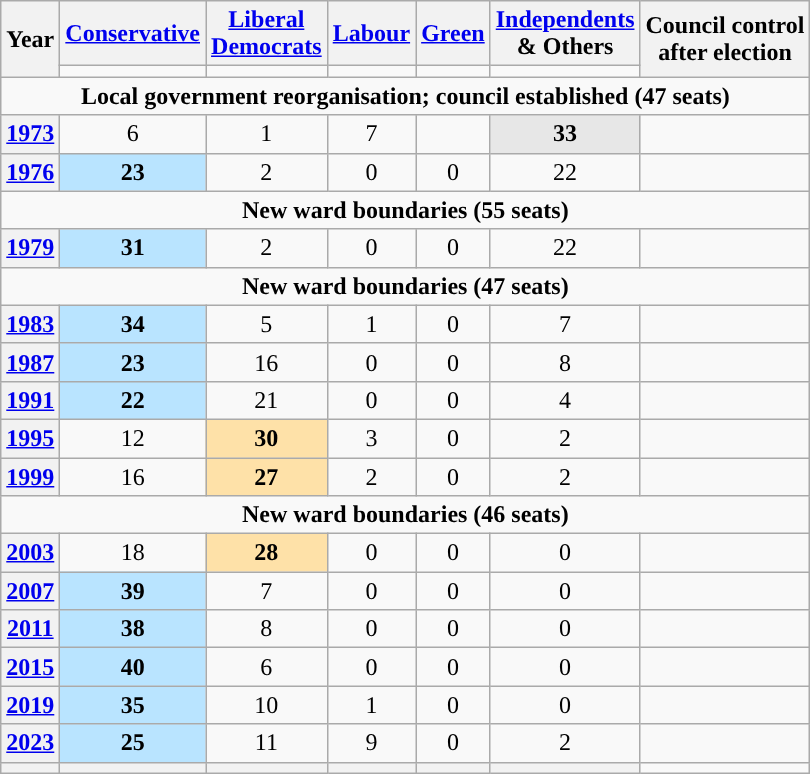<table class="wikitable plainrowheaders" style="text-align:center">
<tr>
<th scope="col" rowspan="2">Year</th>
<th scope="col"><a href='#'>Conservative</a></th>
<th scope="col" style="width:1px"><a href='#'>Liberal Democrats</a></th>
<th scope="col"><a href='#'>Labour</a></th>
<th scope="col"><a href='#'>Green</a></th>
<th scope="col"><a href='#'>Independents</a><br>& Others</th>
<th scope="col" rowspan="2" colspan="2">Council control<br>after election</th>
</tr>
<tr>
<td style="background:"></td>
<td style="background:"></td>
<td style="background:"></td>
<td style="background:"></td>
<td style="background:"></td>
</tr>
<tr>
<td colspan="9"><strong>Local government reorganisation; council established (47 seats)</strong></td>
</tr>
<tr>
<th scope="row"><a href='#'>1973</a></th>
<td>6</td>
<td>1</td>
<td>7</td>
<td></td>
<td style="background:#E7E7E7;"><strong>33</strong></td>
<td></td>
</tr>
<tr>
<th scope="row"><a href='#'>1976</a></th>
<td style="background:#B9E4FF;"><strong>23</strong></td>
<td>2</td>
<td>0</td>
<td>0</td>
<td>22</td>
<td></td>
</tr>
<tr>
<td colspan="9"><strong>New ward boundaries (55 seats)</strong></td>
</tr>
<tr>
<th scope="row"><a href='#'>1979</a></th>
<td style="background:#B9E4FF;"><strong>31</strong></td>
<td>2</td>
<td>0</td>
<td>0</td>
<td>22</td>
<td></td>
</tr>
<tr>
<td colspan="9"><strong>New ward boundaries (47 seats)</strong></td>
</tr>
<tr>
<th scope="row"><a href='#'>1983</a></th>
<td style="background:#B9E4FF;"><strong>34</strong></td>
<td>5</td>
<td>1</td>
<td>0</td>
<td>7</td>
<td></td>
</tr>
<tr>
<th scope="row"><a href='#'>1987</a></th>
<td style="background:#B9E4FF;"><strong>23</strong></td>
<td>16</td>
<td>0</td>
<td>0</td>
<td>8</td>
<td></td>
</tr>
<tr>
<th scope="row"><a href='#'>1991</a></th>
<td style="background:#B9E4FF;"><strong>22</strong></td>
<td>21</td>
<td>0</td>
<td>0</td>
<td>4</td>
<td></td>
</tr>
<tr>
<th scope="row"><a href='#'>1995</a></th>
<td>12</td>
<td style="background:#FEE1A8"><strong>30</strong></td>
<td>3</td>
<td>0</td>
<td>2</td>
<td></td>
</tr>
<tr>
<th scope="row"><a href='#'>1999</a></th>
<td>16</td>
<td style="background:#FEE1A8"><strong>27</strong></td>
<td>2</td>
<td>0</td>
<td>2</td>
<td></td>
</tr>
<tr>
<td colspan="9"><strong>New ward boundaries (46 seats)</strong></td>
</tr>
<tr>
<th scope="row"><a href='#'>2003</a></th>
<td>18</td>
<td style="background:#FEE1A8"><strong>28</strong></td>
<td>0</td>
<td>0</td>
<td>0</td>
<td></td>
</tr>
<tr>
<th scope="row"><a href='#'>2007</a></th>
<td style="background:#B9E4FF;"><strong>39</strong></td>
<td>7</td>
<td>0</td>
<td>0</td>
<td>0</td>
<td></td>
</tr>
<tr>
<th scope="row"><a href='#'>2011</a></th>
<td style="background:#B9E4FF;"><strong>38</strong></td>
<td>8</td>
<td>0</td>
<td>0</td>
<td>0</td>
<td></td>
</tr>
<tr>
<th scope="row"><a href='#'>2015</a></th>
<td style="background:#B9E4FF;"><strong>40</strong></td>
<td>6</td>
<td>0</td>
<td>0</td>
<td>0</td>
<td></td>
</tr>
<tr>
<th scope="row"><a href='#'>2019</a></th>
<td style="background:#B9E4FF;"><strong>35</strong></td>
<td>10</td>
<td>1</td>
<td>0</td>
<td>0</td>
<td></td>
</tr>
<tr>
<th scope="row"><a href='#'>2023</a></th>
<td style="background:#B9E4FF;"><strong>25</strong></td>
<td>11</td>
<td>9</td>
<td>0</td>
<td>2</td>
<td></td>
</tr>
<tr>
<th></th>
<th style="background-color: "></th>
<th style="background-color: "></th>
<th style="background-color: "></th>
<th style="background-color: "></th>
<th style="background-color: "></th>
</tr>
</table>
